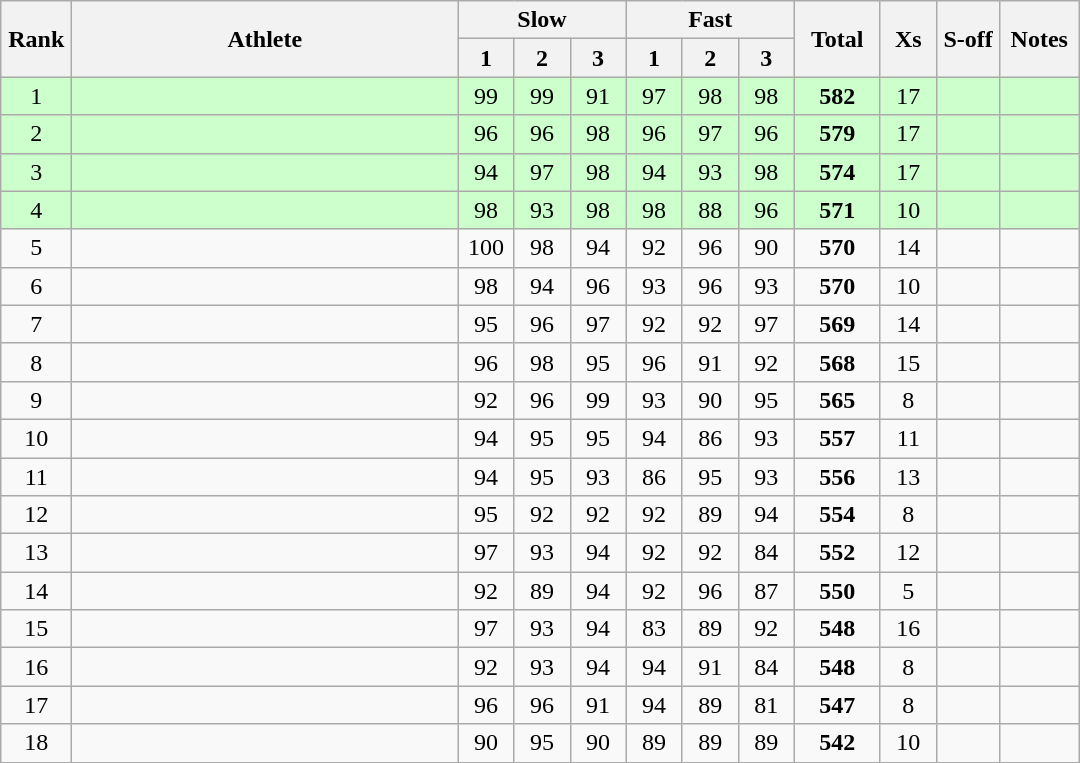<table class="wikitable" style="text-align:center">
<tr>
<th rowspan=2 width=40>Rank</th>
<th rowspan=2 width=250>Athlete</th>
<th colspan=3>Slow</th>
<th colspan=3>Fast</th>
<th rowspan=2 width=50>Total</th>
<th rowspan=2 width=30>Xs</th>
<th rowspan=2 width=35>S-off</th>
<th rowspan=2 width=45>Notes</th>
</tr>
<tr>
<th width=30>1</th>
<th width=30>2</th>
<th width=30>3</th>
<th width=30>1</th>
<th width=30>2</th>
<th width=30>3</th>
</tr>
<tr bgcolor=ccffcc>
<td>1</td>
<td align=left></td>
<td>99</td>
<td>99</td>
<td>91</td>
<td>97</td>
<td>98</td>
<td>98</td>
<td><strong>582</strong></td>
<td>17</td>
<td></td>
<td></td>
</tr>
<tr bgcolor=ccffcc>
<td>2</td>
<td align=left></td>
<td>96</td>
<td>96</td>
<td>98</td>
<td>96</td>
<td>97</td>
<td>96</td>
<td><strong>579</strong></td>
<td>17</td>
<td></td>
<td></td>
</tr>
<tr bgcolor=ccffcc>
<td>3</td>
<td align=left></td>
<td>94</td>
<td>97</td>
<td>98</td>
<td>94</td>
<td>93</td>
<td>98</td>
<td><strong>574</strong></td>
<td>17</td>
<td></td>
<td></td>
</tr>
<tr bgcolor=ccffcc>
<td>4</td>
<td align=left></td>
<td>98</td>
<td>93</td>
<td>98</td>
<td>98</td>
<td>88</td>
<td>96</td>
<td><strong>571</strong></td>
<td>10</td>
<td></td>
<td></td>
</tr>
<tr>
<td>5</td>
<td align=left></td>
<td>100</td>
<td>98</td>
<td>94</td>
<td>92</td>
<td>96</td>
<td>90</td>
<td><strong>570</strong></td>
<td>14</td>
<td></td>
<td></td>
</tr>
<tr>
<td>6</td>
<td align=left></td>
<td>98</td>
<td>94</td>
<td>96</td>
<td>93</td>
<td>96</td>
<td>93</td>
<td><strong>570</strong></td>
<td>10</td>
<td></td>
<td></td>
</tr>
<tr>
<td>7</td>
<td align=left></td>
<td>95</td>
<td>96</td>
<td>97</td>
<td>92</td>
<td>92</td>
<td>97</td>
<td><strong>569</strong></td>
<td>14</td>
<td></td>
<td></td>
</tr>
<tr>
<td>8</td>
<td align=left></td>
<td>96</td>
<td>98</td>
<td>95</td>
<td>96</td>
<td>91</td>
<td>92</td>
<td><strong>568</strong></td>
<td>15</td>
<td></td>
<td></td>
</tr>
<tr>
<td>9</td>
<td align=left></td>
<td>92</td>
<td>96</td>
<td>99</td>
<td>93</td>
<td>90</td>
<td>95</td>
<td><strong>565</strong></td>
<td>8</td>
<td></td>
<td></td>
</tr>
<tr>
<td>10</td>
<td align=left></td>
<td>94</td>
<td>95</td>
<td>95</td>
<td>94</td>
<td>86</td>
<td>93</td>
<td><strong>557</strong></td>
<td>11</td>
<td></td>
<td></td>
</tr>
<tr>
<td>11</td>
<td align=left></td>
<td>94</td>
<td>95</td>
<td>93</td>
<td>86</td>
<td>95</td>
<td>93</td>
<td><strong>556</strong></td>
<td>13</td>
<td></td>
<td></td>
</tr>
<tr>
<td>12</td>
<td align=left></td>
<td>95</td>
<td>92</td>
<td>92</td>
<td>92</td>
<td>89</td>
<td>94</td>
<td><strong>554</strong></td>
<td>8</td>
<td></td>
<td></td>
</tr>
<tr>
<td>13</td>
<td align=left></td>
<td>97</td>
<td>93</td>
<td>94</td>
<td>92</td>
<td>92</td>
<td>84</td>
<td><strong>552</strong></td>
<td>12</td>
<td></td>
<td></td>
</tr>
<tr>
<td>14</td>
<td align=left></td>
<td>92</td>
<td>89</td>
<td>94</td>
<td>92</td>
<td>96</td>
<td>87</td>
<td><strong>550</strong></td>
<td>5</td>
<td></td>
<td></td>
</tr>
<tr>
<td>15</td>
<td align=left></td>
<td>97</td>
<td>93</td>
<td>94</td>
<td>83</td>
<td>89</td>
<td>92</td>
<td><strong>548</strong></td>
<td>16</td>
<td></td>
<td></td>
</tr>
<tr>
<td>16</td>
<td align=left></td>
<td>92</td>
<td>93</td>
<td>94</td>
<td>94</td>
<td>91</td>
<td>84</td>
<td><strong>548</strong></td>
<td>8</td>
<td></td>
<td></td>
</tr>
<tr>
<td>17</td>
<td align=left></td>
<td>96</td>
<td>96</td>
<td>91</td>
<td>94</td>
<td>89</td>
<td>81</td>
<td><strong>547</strong></td>
<td>8</td>
<td></td>
<td></td>
</tr>
<tr>
<td>18</td>
<td align=left></td>
<td>90</td>
<td>95</td>
<td>90</td>
<td>89</td>
<td>89</td>
<td>89</td>
<td><strong>542</strong></td>
<td>10</td>
<td></td>
<td></td>
</tr>
</table>
